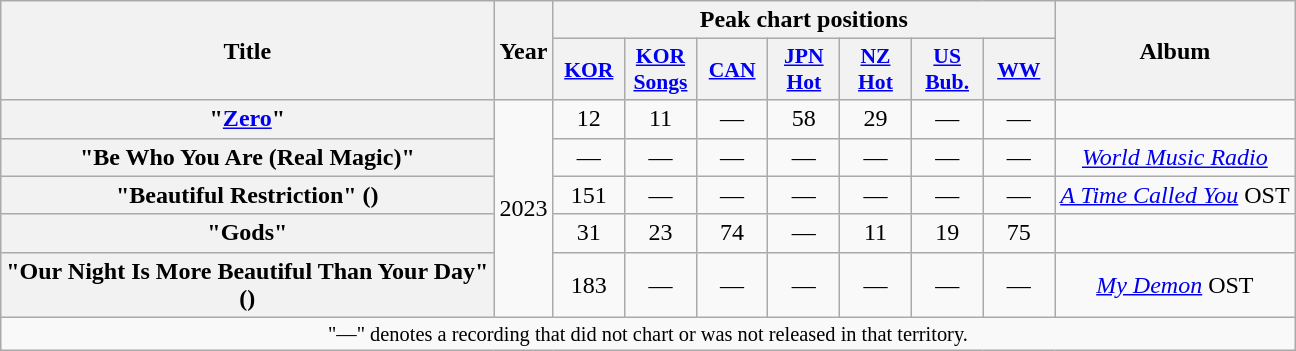<table class="wikitable plainrowheaders" style="text-align:center">
<tr>
<th scope="col" rowspan="2">Title</th>
<th scope="col" rowspan="2">Year</th>
<th scope="col" colspan="7">Peak chart positions</th>
<th scope="col" rowspan="2">Album</th>
</tr>
<tr>
<th scope="col" style="font-size:90%; width:2.85em"><a href='#'>KOR</a><br></th>
<th scope="col" style="font-size:90%; width:2.85em"><a href='#'>KOR<br>Songs</a><br></th>
<th scope="col" style="font-size:90%; width:2.85em"><a href='#'>CAN</a><br></th>
<th scope="col" style="font-size:90%; width:2.85em"><a href='#'>JPN<br>Hot</a><br></th>
<th scope="col" style="font-size:90%; width:2.85em"><a href='#'>NZ<br>Hot</a><br></th>
<th scope="col" style="font-size:90%; width:2.85em"><a href='#'>US<br>Bub.</a><br></th>
<th scope="col" style="font-size:90%; width:2.85em"><a href='#'>WW</a><br></th>
</tr>
<tr>
<th scope="row">"<a href='#'>Zero</a>"</th>
<td rowspan="5">2023</td>
<td>12</td>
<td>11</td>
<td>—</td>
<td>58</td>
<td>29</td>
<td>—</td>
<td>—</td>
<td></td>
</tr>
<tr>
<th scope="row">"Be Who You Are (Real Magic)"<br></th>
<td>—</td>
<td>—</td>
<td>—</td>
<td>—</td>
<td>—</td>
<td>—</td>
<td>—</td>
<td><em><a href='#'>World Music Radio</a></em></td>
</tr>
<tr>
<th scope="row">"Beautiful Restriction" ()</th>
<td>151</td>
<td>—</td>
<td>—</td>
<td>—</td>
<td>—</td>
<td>—</td>
<td>—</td>
<td><em><a href='#'>A Time Called You</a></em> OST</td>
</tr>
<tr>
<th scope="row">"Gods"</th>
<td>31</td>
<td>23</td>
<td>74</td>
<td>—</td>
<td>11</td>
<td>19</td>
<td>75</td>
<td></td>
</tr>
<tr>
<th scope="row">"Our Night Is More Beautiful Than Your Day"<br>()</th>
<td>183</td>
<td>—</td>
<td>—</td>
<td>—</td>
<td>—</td>
<td>—</td>
<td>—</td>
<td><em><a href='#'>My Demon</a></em> OST</td>
</tr>
<tr>
<td colspan="10" style="font-size:85%">"—" denotes a recording that did not chart or was not released in that territory.</td>
</tr>
</table>
